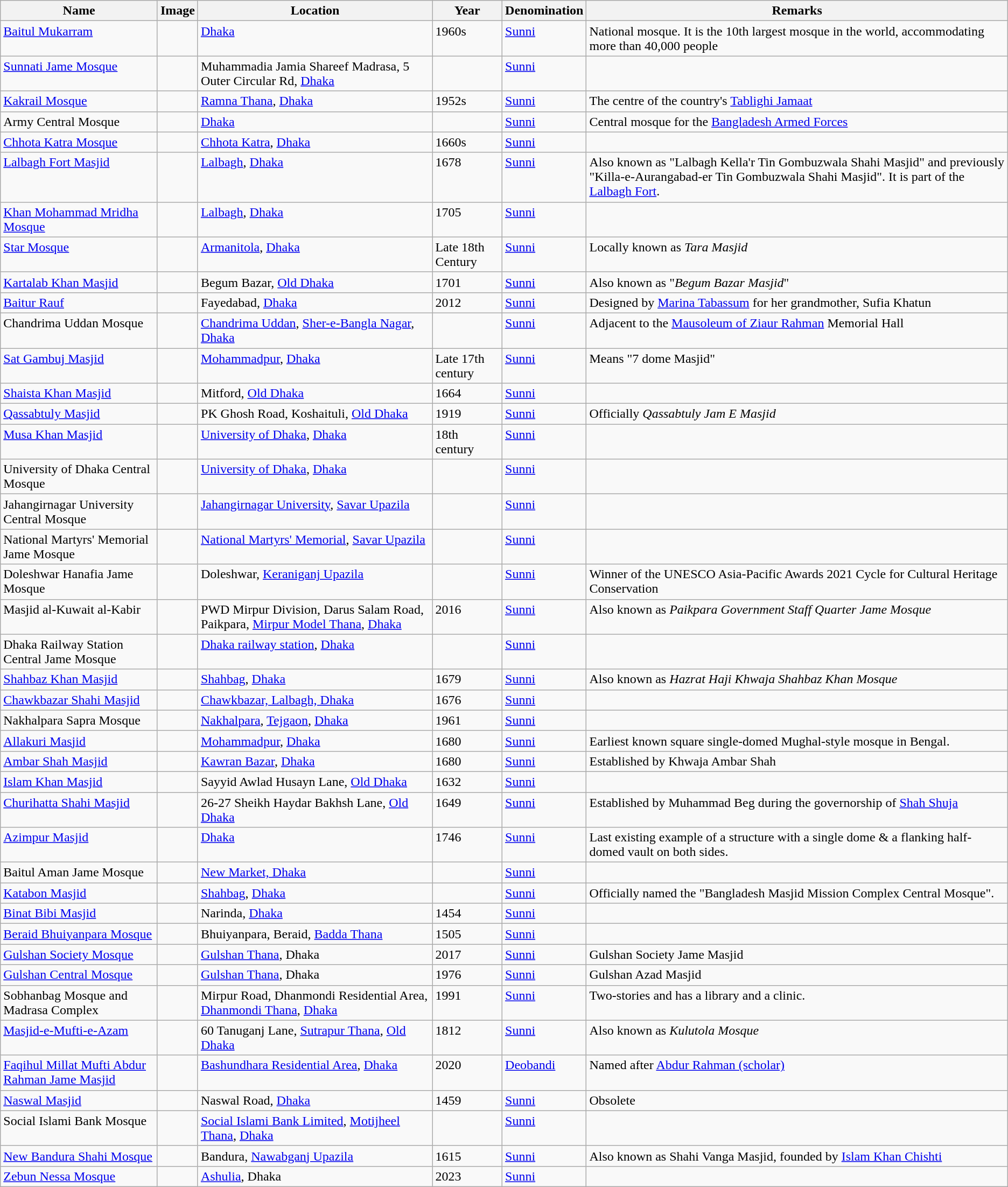<table class="wikitable sortable">
<tr>
<th>Name</th>
<th align=center class=unsortable>Image</th>
<th>Location</th>
<th>Year</th>
<th>Denomination</th>
<th align=left class=unsortable>Remarks</th>
</tr>
<tr valign=top>
<td><a href='#'>Baitul Mukarram</a></td>
<td></td>
<td><a href='#'>Dhaka</a></td>
<td>1960s</td>
<td><a href='#'>Sunni</a></td>
<td>National mosque. It is the 10th largest mosque in the world, accommodating more than 40,000 people</td>
</tr>
<tr valign=top>
<td><a href='#'>Sunnati Jame Mosque</a></td>
<td></td>
<td>Muhammadia Jamia Shareef Madrasa, 5 Outer Circular Rd, <a href='#'>Dhaka</a></td>
<td></td>
<td><a href='#'>Sunni</a></td>
<td></td>
</tr>
<tr valign=top>
<td><a href='#'>Kakrail Mosque</a></td>
<td></td>
<td><a href='#'>Ramna Thana</a>, <a href='#'>Dhaka</a></td>
<td>1952s</td>
<td><a href='#'>Sunni</a></td>
<td>The centre of the country's <a href='#'>Tablighi Jamaat</a></td>
</tr>
<tr valign=top>
<td>Army Central Mosque</td>
<td></td>
<td><a href='#'>Dhaka</a></td>
<td></td>
<td><a href='#'>Sunni</a></td>
<td>Central mosque for the <a href='#'>Bangladesh Armed Forces</a></td>
</tr>
<tr valign=top>
<td><a href='#'>Chhota Katra Mosque</a></td>
<td></td>
<td><a href='#'>Chhota Katra</a>, <a href='#'>Dhaka</a></td>
<td>1660s</td>
<td><a href='#'>Sunni</a></td>
<td></td>
</tr>
<tr valign=top>
<td><a href='#'>Lalbagh Fort Masjid</a></td>
<td></td>
<td><a href='#'>Lalbagh</a>, <a href='#'>Dhaka</a></td>
<td>1678</td>
<td><a href='#'>Sunni</a></td>
<td>Also known as "Lalbagh Kella'r Tin Gombuzwala Shahi Masjid" and previously "Killa-e-Aurangabad-er Tin Gombuzwala Shahi Masjid". It is part of the <a href='#'>Lalbagh Fort</a>.</td>
</tr>
<tr valign=top>
<td><a href='#'>Khan Mohammad Mridha Mosque</a></td>
<td></td>
<td><a href='#'>Lalbagh</a>, <a href='#'>Dhaka</a></td>
<td>1705</td>
<td><a href='#'>Sunni</a></td>
<td></td>
</tr>
<tr valign=top>
<td><a href='#'>Star Mosque</a></td>
<td></td>
<td><a href='#'>Armanitola</a>, <a href='#'>Dhaka</a></td>
<td>Late 18th Century</td>
<td><a href='#'>Sunni</a></td>
<td>Locally known as <em>Tara Masjid</em></td>
</tr>
<tr valign=top>
<td><a href='#'>Kartalab Khan Masjid</a></td>
<td></td>
<td>Begum Bazar, <a href='#'>Old Dhaka</a></td>
<td>1701</td>
<td><a href='#'>Sunni</a></td>
<td>Also known as "<em>Begum Bazar Masjid</em>"</td>
</tr>
<tr valign=top>
<td><a href='#'>Baitur Rauf</a></td>
<td></td>
<td>Fayedabad, <a href='#'>Dhaka</a></td>
<td>2012</td>
<td><a href='#'>Sunni</a></td>
<td>Designed by <a href='#'>Marina Tabassum</a> for her grandmother, Sufia Khatun</td>
</tr>
<tr valign=top>
<td>Chandrima Uddan Mosque</td>
<td></td>
<td><a href='#'>Chandrima Uddan</a>, <a href='#'>Sher-e-Bangla Nagar</a>, <a href='#'>Dhaka</a></td>
<td></td>
<td><a href='#'>Sunni</a></td>
<td>Adjacent to the <a href='#'>Mausoleum of Ziaur Rahman</a> Memorial Hall</td>
</tr>
<tr valign=top>
<td><a href='#'>Sat Gambuj Masjid</a></td>
<td></td>
<td><a href='#'>Mohammadpur</a>, <a href='#'>Dhaka</a></td>
<td>Late 17th century</td>
<td><a href='#'>Sunni</a></td>
<td>Means "7 dome Masjid"</td>
</tr>
<tr valign=top>
<td><a href='#'>Shaista Khan Masjid</a></td>
<td></td>
<td>Mitford, <a href='#'>Old Dhaka</a></td>
<td>1664</td>
<td><a href='#'>Sunni</a></td>
<td></td>
</tr>
<tr valign=top>
<td><a href='#'>Qassabtuly Masjid</a></td>
<td></td>
<td>PK Ghosh Road, Koshaituli, <a href='#'>Old Dhaka</a></td>
<td>1919</td>
<td><a href='#'>Sunni</a></td>
<td>Officially <em>Qassabtuly Jam E Masjid</em></td>
</tr>
<tr valign=top>
<td><a href='#'>Musa Khan Masjid</a></td>
<td></td>
<td><a href='#'>University of Dhaka</a>, <a href='#'>Dhaka</a></td>
<td>18th century</td>
<td><a href='#'>Sunni</a></td>
<td></td>
</tr>
<tr valign=top>
<td>University of Dhaka Central Mosque</td>
<td></td>
<td><a href='#'>University of Dhaka</a>, <a href='#'>Dhaka</a></td>
<td></td>
<td><a href='#'>Sunni</a></td>
<td></td>
</tr>
<tr valign=top>
<td>Jahangirnagar University Central Mosque</td>
<td></td>
<td><a href='#'>Jahangirnagar University</a>, <a href='#'>Savar Upazila</a></td>
<td></td>
<td><a href='#'>Sunni</a></td>
<td></td>
</tr>
<tr valign=top>
<td>National Martyrs' Memorial Jame Mosque</td>
<td></td>
<td><a href='#'>National Martyrs' Memorial</a>, <a href='#'>Savar Upazila</a></td>
<td></td>
<td><a href='#'>Sunni</a></td>
<td></td>
</tr>
<tr valign=top>
<td>Doleshwar Hanafia Jame Mosque</td>
<td></td>
<td>Doleshwar, <a href='#'>Keraniganj Upazila</a></td>
<td></td>
<td><a href='#'>Sunni</a></td>
<td>Winner of the UNESCO Asia-Pacific Awards 2021 Cycle for Cultural Heritage Conservation</td>
</tr>
<tr valign=top>
<td>Masjid al-Kuwait al-Kabir</td>
<td></td>
<td>PWD Mirpur Division, Darus Salam Road, Paikpara, <a href='#'>Mirpur Model Thana</a>, <a href='#'>Dhaka</a></td>
<td>2016</td>
<td><a href='#'>Sunni</a></td>
<td>Also known as <em>Paikpara Government Staff Quarter Jame Mosque</em></td>
</tr>
<tr valign=top>
<td>Dhaka Railway Station Central Jame Mosque</td>
<td></td>
<td><a href='#'>Dhaka railway station</a>, <a href='#'>Dhaka</a></td>
<td></td>
<td><a href='#'>Sunni</a></td>
<td></td>
</tr>
<tr valign=top>
<td><a href='#'>Shahbaz Khan Masjid</a></td>
<td></td>
<td><a href='#'>Shahbag</a>, <a href='#'>Dhaka</a></td>
<td>1679</td>
<td><a href='#'>Sunni</a></td>
<td>Also known as <em>Hazrat Haji Khwaja Shahbaz Khan Mosque</em></td>
</tr>
<tr valign=top>
<td><a href='#'>Chawkbazar Shahi Masjid</a></td>
<td></td>
<td><a href='#'>Chawkbazar, Lalbagh, Dhaka</a></td>
<td>1676</td>
<td><a href='#'>Sunni</a></td>
<td></td>
</tr>
<tr valign=top>
<td>Nakhalpara Sapra Mosque</td>
<td></td>
<td><a href='#'>Nakhalpara</a>, <a href='#'>Tejgaon</a>, <a href='#'>Dhaka</a></td>
<td>1961</td>
<td><a href='#'>Sunni</a></td>
<td></td>
</tr>
<tr valign=top>
<td><a href='#'>Allakuri Masjid</a></td>
<td></td>
<td><a href='#'>Mohammadpur</a>, <a href='#'>Dhaka</a></td>
<td>1680</td>
<td><a href='#'>Sunni</a></td>
<td>Earliest known square single-domed Mughal-style mosque in Bengal.</td>
</tr>
<tr valign=top>
<td><a href='#'>Ambar Shah Masjid</a></td>
<td></td>
<td><a href='#'>Kawran Bazar</a>, <a href='#'>Dhaka</a></td>
<td>1680</td>
<td><a href='#'>Sunni</a></td>
<td>Established by Khwaja Ambar Shah</td>
</tr>
<tr valign=top>
<td><a href='#'>Islam Khan Masjid</a></td>
<td></td>
<td>Sayyid Awlad Husayn Lane, <a href='#'>Old Dhaka</a></td>
<td>1632</td>
<td><a href='#'>Sunni</a></td>
<td></td>
</tr>
<tr valign=top>
<td><a href='#'>Churihatta Shahi Masjid</a></td>
<td></td>
<td>26-27 Sheikh Haydar Bakhsh Lane, <a href='#'>Old Dhaka</a></td>
<td>1649</td>
<td><a href='#'>Sunni</a></td>
<td>Established by Muhammad Beg during the governorship of <a href='#'>Shah Shuja</a></td>
</tr>
<tr valign=top>
<td><a href='#'>Azimpur Masjid</a></td>
<td></td>
<td><a href='#'>Dhaka</a></td>
<td>1746</td>
<td><a href='#'>Sunni</a></td>
<td>Last existing example of a structure with a single dome & a flanking half-domed vault on both sides.</td>
</tr>
<tr valign=top>
<td>Baitul Aman Jame Mosque</td>
<td></td>
<td><a href='#'>New Market, Dhaka</a></td>
<td></td>
<td><a href='#'>Sunni</a></td>
<td></td>
</tr>
<tr valign=top>
<td><a href='#'>Katabon Masjid</a></td>
<td></td>
<td><a href='#'>Shahbag</a>, <a href='#'>Dhaka</a></td>
<td></td>
<td><a href='#'>Sunni</a></td>
<td>Officially named the "Bangladesh Masjid Mission Complex Central Mosque".</td>
</tr>
<tr valign=top>
<td><a href='#'>Binat Bibi Masjid</a></td>
<td></td>
<td>Narinda, <a href='#'>Dhaka</a></td>
<td>1454</td>
<td><a href='#'>Sunni</a></td>
<td></td>
</tr>
<tr valign=top>
<td><a href='#'>Beraid Bhuiyanpara Mosque</a></td>
<td></td>
<td>Bhuiyanpara, Beraid, <a href='#'>Badda Thana</a></td>
<td>1505</td>
<td><a href='#'>Sunni</a></td>
<td></td>
</tr>
<tr valign=top>
<td><a href='#'>Gulshan Society Mosque</a></td>
<td></td>
<td><a href='#'>Gulshan Thana</a>, Dhaka</td>
<td>2017</td>
<td><a href='#'>Sunni</a></td>
<td>Gulshan Society Jame Masjid</td>
</tr>
<tr valign=top>
<td><a href='#'>Gulshan Central Mosque</a></td>
<td></td>
<td><a href='#'>Gulshan Thana</a>, Dhaka</td>
<td>1976</td>
<td><a href='#'>Sunni</a></td>
<td>Gulshan Azad Masjid</td>
</tr>
<tr valign=top>
<td>Sobhanbag Mosque and Madrasa Complex</td>
<td></td>
<td>Mirpur Road, Dhanmondi Residential Area, <a href='#'>Dhanmondi Thana</a>, <a href='#'>Dhaka</a></td>
<td>1991</td>
<td><a href='#'>Sunni</a></td>
<td>Two-stories and has a library and a clinic.</td>
</tr>
<tr valign=top>
<td><a href='#'>Masjid-e-Mufti-e-Azam</a></td>
<td></td>
<td>60 Tanuganj Lane, <a href='#'>Sutrapur Thana</a>, <a href='#'>Old Dhaka</a></td>
<td>1812</td>
<td><a href='#'>Sunni</a></td>
<td>Also known as <em>Kulutola Mosque</em></td>
</tr>
<tr valign=top>
<td><a href='#'>Faqihul Millat Mufti Abdur Rahman Jame Masjid</a></td>
<td></td>
<td><a href='#'>Bashundhara Residential Area</a>, <a href='#'>Dhaka</a></td>
<td>2020</td>
<td><a href='#'>Deobandi</a></td>
<td>Named after <a href='#'>Abdur Rahman (scholar)</a></td>
</tr>
<tr valign=top>
<td><a href='#'>Naswal Masjid</a></td>
<td></td>
<td>Naswal Road, <a href='#'>Dhaka</a></td>
<td>1459</td>
<td><a href='#'>Sunni</a></td>
<td>Obsolete</td>
</tr>
<tr valign=top>
<td>Social Islami Bank Mosque</td>
<td></td>
<td><a href='#'>Social Islami Bank Limited</a>, <a href='#'>Motijheel Thana</a>, <a href='#'>Dhaka</a></td>
<td></td>
<td><a href='#'>Sunni</a></td>
<td></td>
</tr>
<tr valign=top>
<td><a href='#'>New Bandura Shahi Mosque</a></td>
<td></td>
<td>Bandura, <a href='#'>Nawabganj Upazila</a></td>
<td>1615</td>
<td><a href='#'>Sunni</a></td>
<td>Also known as Shahi Vanga Masjid, founded by <a href='#'>Islam Khan Chishti</a></td>
</tr>
<tr>
<td><a href='#'>Zebun Nessa Mosque</a></td>
<td></td>
<td><a href='#'>Ashulia</a>, Dhaka</td>
<td>2023</td>
<td><a href='#'>Sunni</a></td>
<td></td>
</tr>
</table>
